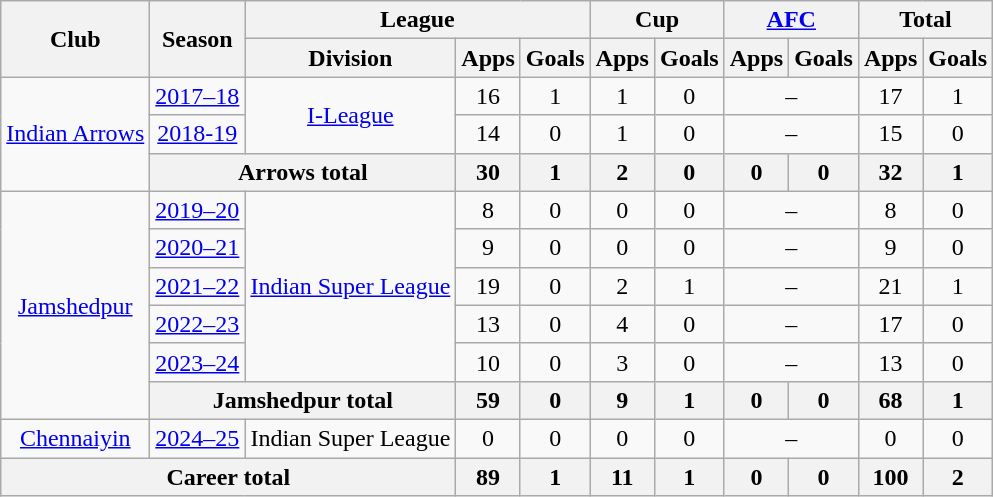<table class="wikitable" style="text-align: center;">
<tr>
<th rowspan="2">Club</th>
<th rowspan="2">Season</th>
<th colspan="3">League</th>
<th colspan="2">Cup</th>
<th colspan="2"><a href='#'>AFC</a></th>
<th colspan="2">Total</th>
</tr>
<tr>
<th>Division</th>
<th>Apps</th>
<th>Goals</th>
<th>Apps</th>
<th>Goals</th>
<th>Apps</th>
<th>Goals</th>
<th>Apps</th>
<th>Goals</th>
</tr>
<tr>
<td rowspan="3"><a href='#'>Indian Arrows</a></td>
<td><a href='#'>2017–18</a></td>
<td rowspan="2"><a href='#'>I-League</a></td>
<td>16</td>
<td>1</td>
<td>1</td>
<td>0</td>
<td colspan="2">–</td>
<td>17</td>
<td>1</td>
</tr>
<tr>
<td><a href='#'>2018-19</a></td>
<td>14</td>
<td>0</td>
<td>1</td>
<td>0</td>
<td colspan="2">–</td>
<td>15</td>
<td>0</td>
</tr>
<tr>
<th colspan="2">Arrows total</th>
<th>30</th>
<th>1</th>
<th>2</th>
<th>0</th>
<th>0</th>
<th>0</th>
<th>32</th>
<th>1</th>
</tr>
<tr>
<td rowspan="6"><a href='#'>Jamshedpur</a></td>
<td><a href='#'>2019–20</a></td>
<td rowspan="5"><a href='#'>Indian Super League</a></td>
<td>8</td>
<td>0</td>
<td>0</td>
<td>0</td>
<td colspan="2">–</td>
<td>8</td>
<td>0</td>
</tr>
<tr>
<td><a href='#'>2020–21</a></td>
<td>9</td>
<td>0</td>
<td>0</td>
<td>0</td>
<td colspan="2">–</td>
<td>9</td>
<td>0</td>
</tr>
<tr>
<td><a href='#'>2021–22</a></td>
<td>19</td>
<td>0</td>
<td>2</td>
<td>1</td>
<td colspan="2">–</td>
<td>21</td>
<td>1</td>
</tr>
<tr>
<td><a href='#'>2022–23</a></td>
<td>13</td>
<td>0</td>
<td>4</td>
<td>0</td>
<td colspan="2">–</td>
<td>17</td>
<td>0</td>
</tr>
<tr>
<td><a href='#'>2023–24</a></td>
<td>10</td>
<td>0</td>
<td>3</td>
<td>0</td>
<td colspan="2">–</td>
<td>13</td>
<td>0</td>
</tr>
<tr>
<th colspan="2">Jamshedpur total</th>
<th>59</th>
<th>0</th>
<th>9</th>
<th>1</th>
<th>0</th>
<th>0</th>
<th>68</th>
<th>1</th>
</tr>
<tr>
<td rowspan="1"><a href='#'>Chennaiyin</a></td>
<td><a href='#'>2024–25</a></td>
<td rowspan="1">Indian Super League</td>
<td>0</td>
<td>0</td>
<td>0</td>
<td>0</td>
<td colspan="2">–</td>
<td>0</td>
<td>0</td>
</tr>
<tr>
<th colspan="3">Career total</th>
<th>89</th>
<th>1</th>
<th>11</th>
<th>1</th>
<th>0</th>
<th>0</th>
<th>100</th>
<th>2</th>
</tr>
</table>
